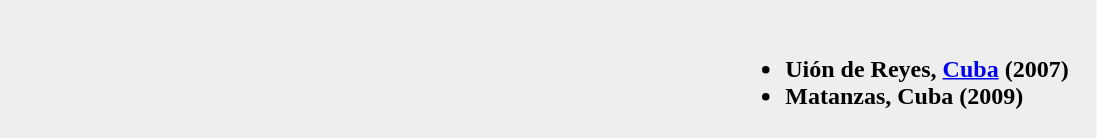<table style="background: #EEEEEE; padding:0em 1em 0em 1em;">
<tr>
<td style="vertical-align:top"></td>
<td width="33.3%" valign="top"><br><ul><li> <strong>Uión de Reyes, <a href='#'>Cuba</a> (2007)</strong></li><li> <strong>Matanzas, Cuba (2009)</strong></li></ul></td>
</tr>
</table>
